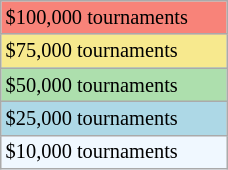<table class="wikitable" style="font-size:85%; width:12%;">
<tr style="background:#f88379;">
<td>$100,000 tournaments</td>
</tr>
<tr style="background:#f7e98e;">
<td>$75,000 tournaments</td>
</tr>
<tr style="background:#addfad;">
<td>$50,000 tournaments</td>
</tr>
<tr style="background:lightblue;">
<td>$25,000 tournaments</td>
</tr>
<tr style="background:#f0f8ff;">
<td>$10,000 tournaments</td>
</tr>
</table>
